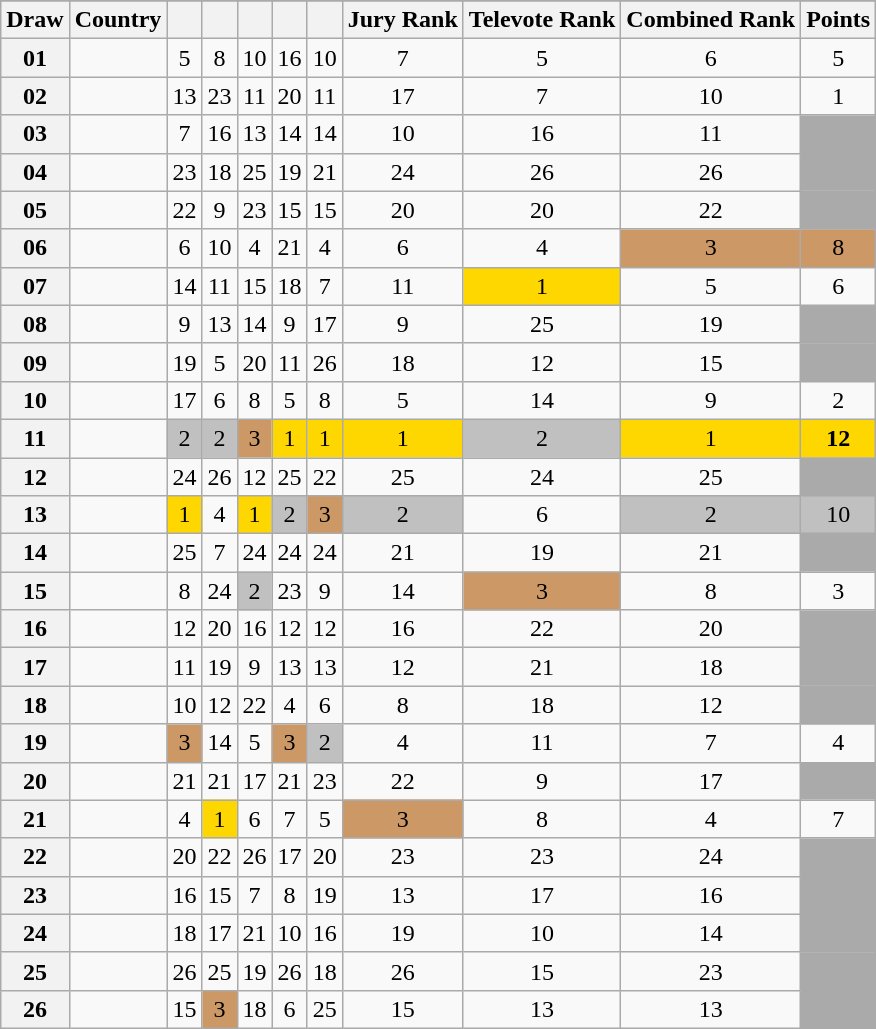<table class="sortable wikitable collapsible plainrowheaders" style="text-align:center;">
<tr>
</tr>
<tr>
<th scope="col">Draw</th>
<th scope="col">Country</th>
<th scope="col"><small></small></th>
<th scope="col"><small></small></th>
<th scope="col"><small></small></th>
<th scope="col"><small></small></th>
<th scope="col"><small></small></th>
<th scope="col">Jury Rank</th>
<th scope="col">Televote Rank</th>
<th scope="col">Combined Rank</th>
<th scope="col">Points</th>
</tr>
<tr>
<th scope="row" style="text-align:center;">01</th>
<td style="text-align:left;"></td>
<td>5</td>
<td>8</td>
<td>10</td>
<td>16</td>
<td>10</td>
<td>7</td>
<td>5</td>
<td>6</td>
<td>5</td>
</tr>
<tr>
<th scope="row" style="text-align:center;">02</th>
<td style="text-align:left;"></td>
<td>13</td>
<td>23</td>
<td>11</td>
<td>20</td>
<td>11</td>
<td>17</td>
<td>7</td>
<td>10</td>
<td>1</td>
</tr>
<tr>
<th scope="row" style="text-align:center;">03</th>
<td style="text-align:left;"></td>
<td>7</td>
<td>16</td>
<td>13</td>
<td>14</td>
<td>14</td>
<td>10</td>
<td>16</td>
<td>11</td>
<td style="background:#AAAAAA;"></td>
</tr>
<tr>
<th scope="row" style="text-align:center;">04</th>
<td style="text-align:left;"></td>
<td>23</td>
<td>18</td>
<td>25</td>
<td>19</td>
<td>21</td>
<td>24</td>
<td>26</td>
<td>26</td>
<td style="background:#AAAAAA;"></td>
</tr>
<tr>
<th scope="row" style="text-align:center;">05</th>
<td style="text-align:left;"></td>
<td>22</td>
<td>9</td>
<td>23</td>
<td>15</td>
<td>15</td>
<td>20</td>
<td>20</td>
<td>22</td>
<td style="background:#AAAAAA;"></td>
</tr>
<tr>
<th scope="row" style="text-align:center;">06</th>
<td style="text-align:left;"></td>
<td>6</td>
<td>10</td>
<td>4</td>
<td>21</td>
<td>4</td>
<td>6</td>
<td>4</td>
<td style="background:#CC9966;">3</td>
<td style="background:#CC9966;">8</td>
</tr>
<tr>
<th scope="row" style="text-align:center;">07</th>
<td style="text-align:left;"></td>
<td>14</td>
<td>11</td>
<td>15</td>
<td>18</td>
<td>7</td>
<td>11</td>
<td style="background:gold;">1</td>
<td>5</td>
<td>6</td>
</tr>
<tr>
<th scope="row" style="text-align:center;">08</th>
<td style="text-align:left;"></td>
<td>9</td>
<td>13</td>
<td>14</td>
<td>9</td>
<td>17</td>
<td>9</td>
<td>25</td>
<td>19</td>
<td style="background:#AAAAAA;"></td>
</tr>
<tr>
<th scope="row" style="text-align:center;">09</th>
<td style="text-align:left;"></td>
<td>19</td>
<td>5</td>
<td>20</td>
<td>11</td>
<td>26</td>
<td>18</td>
<td>12</td>
<td>15</td>
<td style="background:#AAAAAA;"></td>
</tr>
<tr>
<th scope="row" style="text-align:center;">10</th>
<td style="text-align:left;"></td>
<td>17</td>
<td>6</td>
<td>8</td>
<td>5</td>
<td>8</td>
<td>5</td>
<td>14</td>
<td>9</td>
<td>2</td>
</tr>
<tr>
<th scope="row" style="text-align:center;">11</th>
<td align="left"></td>
<td style="background:silver;">2</td>
<td style="background:silver;">2</td>
<td style="background:#CC9966;">3</td>
<td style="background:gold;">1</td>
<td style="background:gold;">1</td>
<td style="background:gold;">1</td>
<td style="background:silver;">2</td>
<td style="background:gold;">1</td>
<td style="background:gold;"><strong>12</strong></td>
</tr>
<tr>
<th scope="row" style="text-align:center;">12</th>
<td style="text-align:left;"></td>
<td>24</td>
<td>26</td>
<td>12</td>
<td>25</td>
<td>22</td>
<td>25</td>
<td>24</td>
<td>25</td>
<td style="background:#AAAAAA;"></td>
</tr>
<tr>
<th scope="row" style="text-align:center;">13</th>
<td align="left"></td>
<td style="background:gold;">1</td>
<td>4</td>
<td style="background:gold;">1</td>
<td style="background:silver;">2</td>
<td style="background:#CC9966;">3</td>
<td style="background:silver;">2</td>
<td>6</td>
<td style="background:silver;">2</td>
<td style="background:silver;">10</td>
</tr>
<tr>
<th scope="row" style="text-align:center;">14</th>
<td style="text-align:left;"></td>
<td>25</td>
<td>7</td>
<td>24</td>
<td>24</td>
<td>24</td>
<td>21</td>
<td>19</td>
<td>21</td>
<td style="background:#AAAAAA;"></td>
</tr>
<tr>
<th scope="row" style="text-align:center;">15</th>
<td style="text-align:left;"></td>
<td>8</td>
<td>24</td>
<td style="background:silver;">2</td>
<td>23</td>
<td>9</td>
<td>14</td>
<td style="background:#CC9966;">3</td>
<td>8</td>
<td>3</td>
</tr>
<tr>
<th scope="row" style="text-align:center;">16</th>
<td style="text-align:left;"></td>
<td>12</td>
<td>20</td>
<td>16</td>
<td>12</td>
<td>12</td>
<td>16</td>
<td>22</td>
<td>20</td>
<td style="background:#AAAAAA;"></td>
</tr>
<tr>
<th scope="row" style="text-align:center;">17</th>
<td style="text-align:left;"></td>
<td>11</td>
<td>19</td>
<td>9</td>
<td>13</td>
<td>13</td>
<td>12</td>
<td>21</td>
<td>18</td>
<td style="background:#AAAAAA;"></td>
</tr>
<tr>
<th scope="row" style="text-align:center;">18</th>
<td style="text-align:left;"></td>
<td>10</td>
<td>12</td>
<td>22</td>
<td>4</td>
<td>6</td>
<td>8</td>
<td>18</td>
<td>12</td>
<td style="background:#AAAAAA;"></td>
</tr>
<tr>
<th scope="row" style="text-align:center;">19</th>
<td style="text-align:left;"></td>
<td style="background:#CC9966;">3</td>
<td>14</td>
<td>5</td>
<td style="background:#CC9966;">3</td>
<td style="background:silver;">2</td>
<td>4</td>
<td>11</td>
<td>7</td>
<td>4</td>
</tr>
<tr>
<th scope="row" style="text-align:center;">20</th>
<td style="text-align:left;"></td>
<td>21</td>
<td>21</td>
<td>17</td>
<td>21</td>
<td>23</td>
<td>22</td>
<td>9</td>
<td>17</td>
<td style="background:#AAAAAA;"></td>
</tr>
<tr>
<th scope="row" style="text-align:center;">21</th>
<td align="left"></td>
<td>4</td>
<td style="background:gold;">1</td>
<td>6</td>
<td>7</td>
<td>5</td>
<td style="background:#CC9966;">3</td>
<td>8</td>
<td>4</td>
<td>7</td>
</tr>
<tr>
<th scope="row" style="text-align:center;">22</th>
<td style="text-align:left;"></td>
<td>20</td>
<td>22</td>
<td>26</td>
<td>17</td>
<td>20</td>
<td>23</td>
<td>23</td>
<td>24</td>
<td style="background:#AAAAAA;"></td>
</tr>
<tr>
<th scope="row" style="text-align:center;">23</th>
<td style="text-align:left;"></td>
<td>16</td>
<td>15</td>
<td>7</td>
<td>8</td>
<td>19</td>
<td>13</td>
<td>17</td>
<td>16</td>
<td style="background:#AAAAAA;"></td>
</tr>
<tr>
<th scope="row" style="text-align:center;">24</th>
<td style="text-align:left;"></td>
<td>18</td>
<td>17</td>
<td>21</td>
<td>10</td>
<td>16</td>
<td>19</td>
<td>10</td>
<td>14</td>
<td style="background:#AAAAAA;"></td>
</tr>
<tr>
<th scope="row" style="text-align:center;">25</th>
<td style="text-align:left;"></td>
<td>26</td>
<td>25</td>
<td>19</td>
<td>26</td>
<td>18</td>
<td>26</td>
<td>15</td>
<td>23</td>
<td style="background:#AAAAAA;"></td>
</tr>
<tr>
<th scope="row" style="text-align:center;">26</th>
<td style="text-align:left;"></td>
<td>15</td>
<td style="background:#CC9966;">3</td>
<td>18</td>
<td>6</td>
<td>25</td>
<td>15</td>
<td>13</td>
<td>13</td>
<td style="background:#AAAAAA;"></td>
</tr>
</table>
